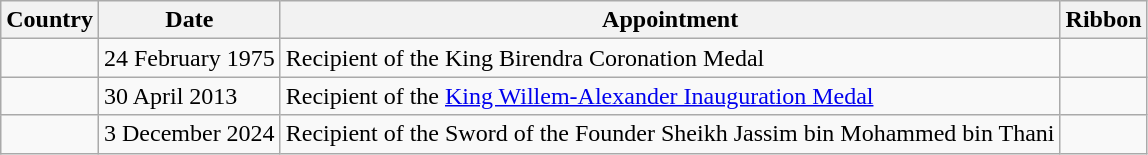<table class="wikitable">
<tr>
<th>Country</th>
<th>Date</th>
<th>Appointment</th>
<th>Ribbon</th>
</tr>
<tr>
<td></td>
<td>24 February 1975</td>
<td>Recipient of the King Birendra Coronation Medal</td>
<td></td>
</tr>
<tr>
<td></td>
<td>30 April 2013</td>
<td>Recipient of the <a href='#'>King Willem-Alexander Inauguration Medal</a></td>
<td></td>
</tr>
<tr>
<td></td>
<td>3 December 2024</td>
<td>Recipient of the Sword of the Founder Sheikh Jassim bin Mohammed bin Thani</td>
<td></td>
</tr>
</table>
